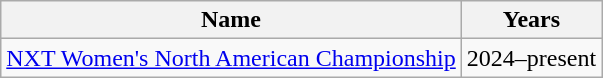<table class="wikitable">
<tr>
<th>Name</th>
<th>Years</th>
</tr>
<tr>
<td><a href='#'>NXT Women's North American Championship</a></td>
<td>2024–present</td>
</tr>
</table>
